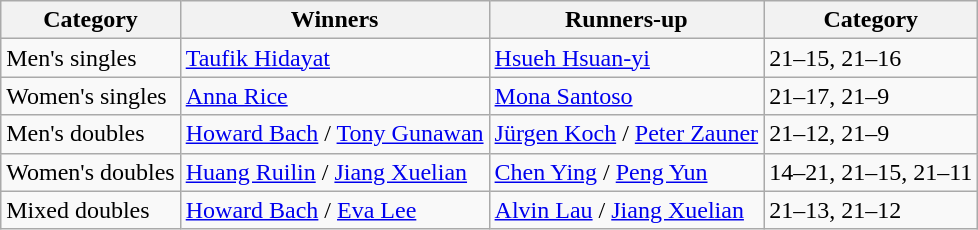<table class=wikitable style="white-space:nowrap;">
<tr>
<th>Category</th>
<th>Winners</th>
<th>Runners-up</th>
<th>Category</th>
</tr>
<tr>
<td>Men's singles</td>
<td> <a href='#'>Taufik Hidayat</a></td>
<td> <a href='#'>Hsueh Hsuan-yi</a></td>
<td>21–15, 21–16</td>
</tr>
<tr>
<td>Women's singles</td>
<td> <a href='#'>Anna Rice</a></td>
<td> <a href='#'>Mona Santoso</a></td>
<td>21–17, 21–9</td>
</tr>
<tr>
<td>Men's doubles</td>
<td> <a href='#'>Howard Bach</a> / <a href='#'>Tony Gunawan</a></td>
<td> <a href='#'>Jürgen Koch</a> / <a href='#'>Peter Zauner</a></td>
<td>21–12, 21–9</td>
</tr>
<tr>
<td>Women's doubles</td>
<td> <a href='#'>Huang Ruilin</a> / <a href='#'>Jiang Xuelian</a></td>
<td> <a href='#'>Chen Ying</a> / <a href='#'>Peng Yun</a></td>
<td>14–21, 21–15, 21–11</td>
</tr>
<tr>
<td>Mixed doubles</td>
<td> <a href='#'>Howard Bach</a> / <a href='#'>Eva Lee</a></td>
<td> <a href='#'>Alvin Lau</a> / <a href='#'>Jiang Xuelian</a></td>
<td>21–13, 21–12</td>
</tr>
</table>
